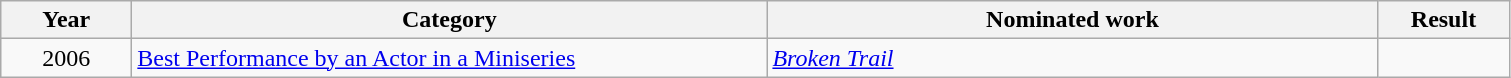<table class=wikitable>
<tr>
<th scope="col" style="width:5em;">Year</th>
<th scope="col" style="width:26em;">Category</th>
<th scope="col" style="width:25em;">Nominated work</th>
<th scope="col" style="width:5em;">Result</th>
</tr>
<tr>
<td style="text-align:center;">2006</td>
<td><a href='#'>Best Performance by an Actor in a Miniseries</a></td>
<td><em><a href='#'>Broken Trail</a></em></td>
<td></td>
</tr>
</table>
